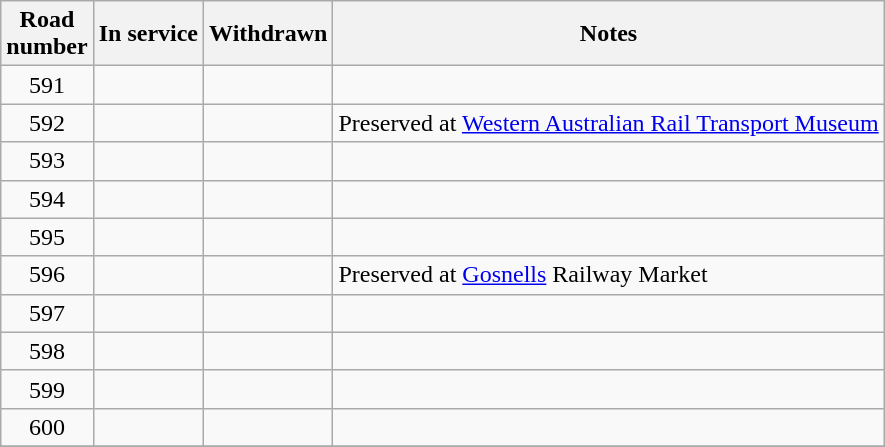<table cellpadding="2">
<tr>
<td><br><table class="wikitable sortable">
<tr>
<th>Road<br>number</th>
<th>In service</th>
<th>Withdrawn</th>
<th>Notes</th>
</tr>
<tr>
<td align=center>591</td>
<td></td>
<td></td>
<td></td>
</tr>
<tr>
<td align=center>592</td>
<td></td>
<td></td>
<td>Preserved at <a href='#'>Western Australian Rail Transport Museum</a></td>
</tr>
<tr>
<td align=center>593</td>
<td></td>
<td></td>
<td></td>
</tr>
<tr>
<td align=center>594</td>
<td></td>
<td></td>
<td></td>
</tr>
<tr>
<td align=center>595</td>
<td></td>
<td></td>
<td></td>
</tr>
<tr>
<td align=center>596</td>
<td></td>
<td></td>
<td>Preserved at <a href='#'>Gosnells</a> Railway Market</td>
</tr>
<tr>
<td align=center>597</td>
<td></td>
<td></td>
<td></td>
</tr>
<tr>
<td align=center>598</td>
<td></td>
<td></td>
<td></td>
</tr>
<tr>
<td align=center>599</td>
<td></td>
<td></td>
<td></td>
</tr>
<tr>
<td align=center>600</td>
<td></td>
<td></td>
<td></td>
</tr>
<tr>
</tr>
</table>
</td>
</tr>
</table>
